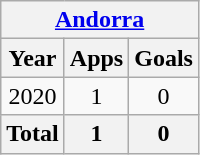<table class="wikitable" style="text-align:center">
<tr>
<th colspan=3><a href='#'>Andorra</a></th>
</tr>
<tr>
<th>Year</th>
<th>Apps</th>
<th>Goals</th>
</tr>
<tr>
<td>2020</td>
<td>1</td>
<td>0</td>
</tr>
<tr>
<th>Total</th>
<th>1</th>
<th>0</th>
</tr>
</table>
